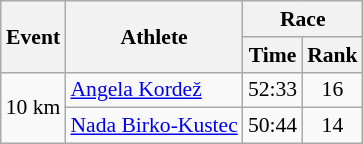<table class="wikitable" border="1" style="font-size:90%">
<tr>
<th rowspan=2>Event</th>
<th rowspan=2>Athlete</th>
<th colspan=2>Race</th>
</tr>
<tr>
<th>Time</th>
<th>Rank</th>
</tr>
<tr>
<td rowspan=2>10 km</td>
<td><a href='#'>Angela Kordež</a></td>
<td align=center>52:33</td>
<td align=center>16</td>
</tr>
<tr>
<td><a href='#'>Nada Birko-Kustec</a></td>
<td align=center>50:44</td>
<td align=center>14</td>
</tr>
</table>
